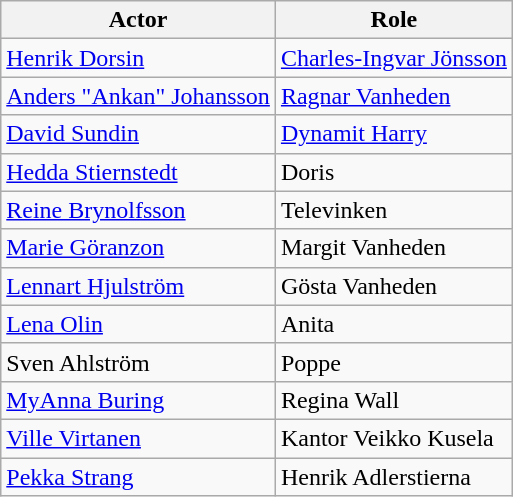<table class="wikitable sortable">
<tr>
<th>Actor</th>
<th>Role</th>
</tr>
<tr>
<td><a href='#'>Henrik Dorsin</a></td>
<td><a href='#'>Charles-Ingvar Jönsson</a></td>
</tr>
<tr>
<td><a href='#'>Anders "Ankan" Johansson</a></td>
<td><a href='#'>Ragnar Vanheden</a></td>
</tr>
<tr>
<td><a href='#'>David Sundin</a></td>
<td><a href='#'>Dynamit Harry</a></td>
</tr>
<tr>
<td><a href='#'>Hedda Stiernstedt</a></td>
<td>Doris</td>
</tr>
<tr>
<td><a href='#'>Reine Brynolfsson</a></td>
<td>Televinken</td>
</tr>
<tr>
<td><a href='#'>Marie Göranzon</a></td>
<td>Margit Vanheden</td>
</tr>
<tr>
<td><a href='#'>Lennart Hjulström</a></td>
<td>Gösta Vanheden</td>
</tr>
<tr>
<td><a href='#'>Lena Olin</a></td>
<td>Anita</td>
</tr>
<tr>
<td>Sven Ahlström</td>
<td>Poppe</td>
</tr>
<tr>
<td><a href='#'>MyAnna Buring</a></td>
<td>Regina Wall</td>
</tr>
<tr>
<td><a href='#'>Ville Virtanen</a></td>
<td>Kantor Veikko Kusela</td>
</tr>
<tr>
<td><a href='#'>Pekka Strang</a></td>
<td>Henrik Adlerstierna</td>
</tr>
</table>
